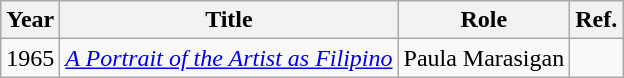<table class="wikitable">
<tr>
<th>Year</th>
<th>Title</th>
<th>Role</th>
<th>Ref.</th>
</tr>
<tr>
<td>1965</td>
<td><em><a href='#'>A Portrait of the Artist as Filipino</a></em></td>
<td>Paula Marasigan</td>
<td></td>
</tr>
</table>
